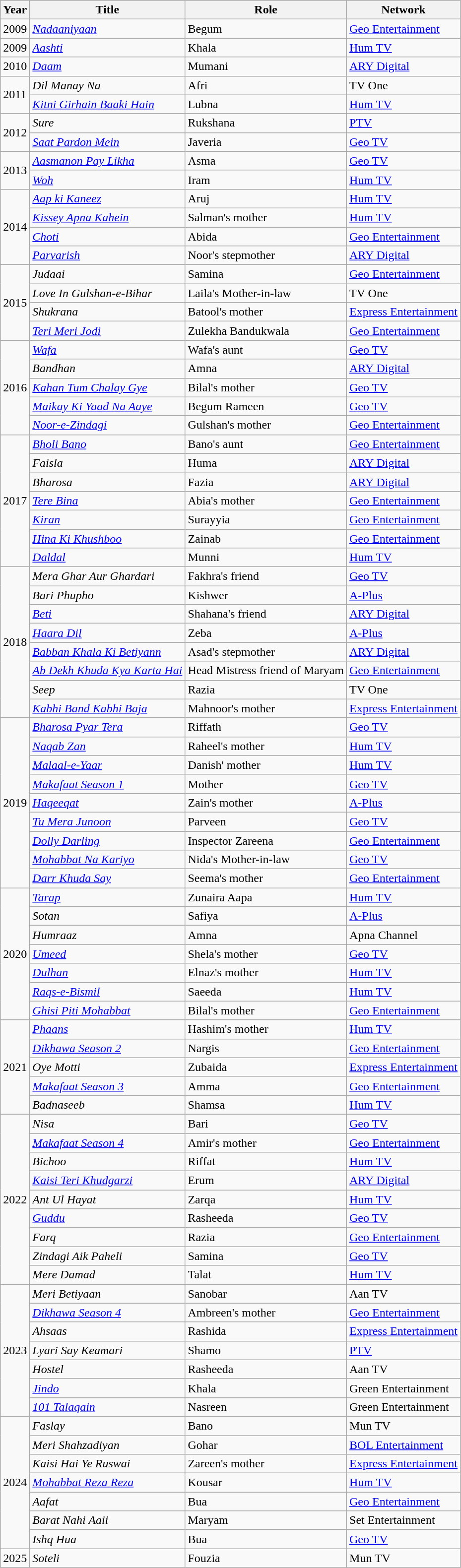<table class="wikitable sortable plainrowheaders">
<tr style="text-align:center;">
<th scope="col">Year</th>
<th scope="col">Title</th>
<th scope="col">Role</th>
<th scope="col">Network</th>
</tr>
<tr>
<td>2009</td>
<td><em><a href='#'>Nadaaniyaan</a></em></td>
<td>Begum</td>
<td><a href='#'>Geo Entertainment</a></td>
</tr>
<tr>
<td>2009</td>
<td><em><a href='#'>Aashti</a></em></td>
<td>Khala</td>
<td><a href='#'>Hum TV</a></td>
</tr>
<tr>
<td>2010</td>
<td><em><a href='#'>Daam</a></em></td>
<td>Mumani</td>
<td><a href='#'>ARY Digital</a></td>
</tr>
<tr>
<td rowspan="2">2011</td>
<td><em>Dil Manay Na</em></td>
<td>Afri</td>
<td>TV One</td>
</tr>
<tr>
<td><em><a href='#'>Kitni Girhain Baaki Hain</a></em></td>
<td>Lubna</td>
<td><a href='#'>Hum TV</a></td>
</tr>
<tr>
<td rowspan="2">2012</td>
<td><em>Sure</em></td>
<td>Rukshana</td>
<td><a href='#'>PTV</a></td>
</tr>
<tr>
<td><em><a href='#'>Saat Pardon Mein</a></em></td>
<td>Javeria</td>
<td><a href='#'>Geo TV</a></td>
</tr>
<tr>
<td rowspan="2">2013</td>
<td><em><a href='#'>Aasmanon Pay Likha</a></em></td>
<td>Asma</td>
<td><a href='#'>Geo TV</a></td>
</tr>
<tr>
<td><em><a href='#'>Woh</a></em></td>
<td>Iram</td>
<td><a href='#'>Hum TV</a></td>
</tr>
<tr>
<td rowspan="4">2014</td>
<td><em><a href='#'>Aap ki Kaneez</a></em></td>
<td>Aruj</td>
<td><a href='#'>Hum TV</a></td>
</tr>
<tr>
<td><em><a href='#'>Kissey Apna Kahein</a></em></td>
<td>Salman's mother</td>
<td><a href='#'>Hum TV</a></td>
</tr>
<tr>
<td><em><a href='#'>Choti</a></em></td>
<td>Abida</td>
<td><a href='#'>Geo Entertainment</a></td>
</tr>
<tr>
<td><em><a href='#'>Parvarish</a></em></td>
<td>Noor's stepmother</td>
<td><a href='#'>ARY Digital</a></td>
</tr>
<tr>
<td rowspan="4">2015</td>
<td><em>Judaai</em></td>
<td>Samina</td>
<td><a href='#'>Geo Entertainment</a></td>
</tr>
<tr>
<td><em>Love In Gulshan-e-Bihar</em></td>
<td>Laila's Mother-in-law</td>
<td>TV One</td>
</tr>
<tr>
<td><em>Shukrana</em></td>
<td>Batool's mother</td>
<td><a href='#'>Express Entertainment</a></td>
</tr>
<tr>
<td><em><a href='#'>Teri Meri Jodi</a></em></td>
<td>Zulekha Bandukwala</td>
<td><a href='#'>Geo Entertainment</a></td>
</tr>
<tr>
<td rowspan="5">2016</td>
<td><em><a href='#'>Wafa</a></em></td>
<td>Wafa's aunt</td>
<td><a href='#'>Geo TV</a></td>
</tr>
<tr>
<td><em>Bandhan</em></td>
<td>Amna</td>
<td><a href='#'>ARY Digital</a></td>
</tr>
<tr>
<td><em><a href='#'>Kahan Tum Chalay Gye</a></em></td>
<td>Bilal's mother</td>
<td><a href='#'>Geo TV</a></td>
</tr>
<tr>
<td><em><a href='#'>Maikay Ki Yaad Na Aaye</a></em></td>
<td>Begum Rameen</td>
<td><a href='#'>Geo TV</a></td>
</tr>
<tr>
<td><em><a href='#'>Noor-e-Zindagi</a></em></td>
<td>Gulshan's mother</td>
<td><a href='#'>Geo Entertainment</a></td>
</tr>
<tr>
<td rowspan="7">2017</td>
<td><em><a href='#'>Bholi Bano</a></em></td>
<td>Bano's aunt</td>
<td><a href='#'>Geo Entertainment</a></td>
</tr>
<tr>
<td><em>Faisla</em></td>
<td>Huma</td>
<td><a href='#'>ARY Digital</a></td>
</tr>
<tr>
<td><em>Bharosa</em></td>
<td>Fazia</td>
<td><a href='#'>ARY Digital</a></td>
</tr>
<tr>
<td><em><a href='#'>Tere Bina</a></em></td>
<td>Abia's mother</td>
<td><a href='#'>Geo Entertainment</a></td>
</tr>
<tr>
<td><em><a href='#'>Kiran</a></em></td>
<td>Surayyia</td>
<td><a href='#'>Geo Entertainment</a></td>
</tr>
<tr>
<td><em><a href='#'>Hina Ki Khushboo</a></em></td>
<td>Zainab</td>
<td><a href='#'>Geo Entertainment</a></td>
</tr>
<tr>
<td><em><a href='#'>Daldal</a></em></td>
<td>Munni</td>
<td><a href='#'>Hum TV</a></td>
</tr>
<tr>
<td rowspan="8">2018</td>
<td><em>Mera Ghar Aur Ghardari</em></td>
<td>Fakhra's friend</td>
<td><a href='#'>Geo TV</a></td>
</tr>
<tr>
<td><em>Bari Phupho</em></td>
<td>Kishwer</td>
<td><a href='#'>A-Plus</a></td>
</tr>
<tr>
<td><em><a href='#'>Beti</a></em></td>
<td>Shahana's friend</td>
<td><a href='#'>ARY Digital</a></td>
</tr>
<tr>
<td><em><a href='#'>Haara Dil</a></em></td>
<td>Zeba</td>
<td><a href='#'>A-Plus</a></td>
</tr>
<tr>
<td><em><a href='#'>Babban Khala Ki Betiyann</a></em></td>
<td>Asad's stepmother</td>
<td><a href='#'>ARY Digital</a></td>
</tr>
<tr>
<td><em><a href='#'>Ab Dekh Khuda Kya Karta Hai</a></em></td>
<td>Head Mistress friend of Maryam</td>
<td><a href='#'>Geo Entertainment</a></td>
</tr>
<tr>
<td><em>Seep</em></td>
<td>Razia</td>
<td>TV One</td>
</tr>
<tr>
<td><em><a href='#'>Kabhi Band Kabhi Baja</a></em></td>
<td>Mahnoor's mother</td>
<td><a href='#'>Express Entertainment</a></td>
</tr>
<tr>
<td rowspan="9">2019</td>
<td><em><a href='#'>Bharosa Pyar Tera</a></em></td>
<td>Riffath</td>
<td><a href='#'>Geo TV</a></td>
</tr>
<tr>
<td><em><a href='#'>Naqab Zan</a></em></td>
<td>Raheel's mother</td>
<td><a href='#'>Hum TV</a></td>
</tr>
<tr>
<td><em><a href='#'>Malaal-e-Yaar</a></em></td>
<td>Danish' mother</td>
<td><a href='#'>Hum TV</a></td>
</tr>
<tr>
<td><em><a href='#'>Makafaat Season 1</a></em></td>
<td>Mother</td>
<td><a href='#'>Geo TV</a></td>
</tr>
<tr>
<td><em><a href='#'>Haqeeqat</a></em></td>
<td>Zain's mother</td>
<td><a href='#'>A-Plus</a></td>
</tr>
<tr>
<td><em><a href='#'>Tu Mera Junoon</a></em></td>
<td>Parveen</td>
<td><a href='#'>Geo TV</a></td>
</tr>
<tr>
<td><em><a href='#'>Dolly Darling</a></em></td>
<td>Inspector Zareena</td>
<td><a href='#'>Geo Entertainment</a></td>
</tr>
<tr>
<td><em><a href='#'>Mohabbat Na Kariyo</a></em></td>
<td>Nida's Mother-in-law</td>
<td><a href='#'>Geo TV</a></td>
</tr>
<tr>
<td><em><a href='#'>Darr Khuda Say</a></em></td>
<td>Seema's mother</td>
<td><a href='#'>Geo Entertainment</a></td>
</tr>
<tr>
<td rowspan="7">2020</td>
<td><em><a href='#'>Tarap</a></em></td>
<td>Zunaira Aapa</td>
<td><a href='#'>Hum TV</a></td>
</tr>
<tr>
<td><em>Sotan</em></td>
<td>Safiya</td>
<td><a href='#'>A-Plus</a></td>
</tr>
<tr>
<td><em>Humraaz</em></td>
<td>Amna</td>
<td>Apna Channel</td>
</tr>
<tr>
<td><em><a href='#'>Umeed</a></em></td>
<td>Shela's mother</td>
<td><a href='#'>Geo TV</a></td>
</tr>
<tr>
<td><em><a href='#'>Dulhan</a></em></td>
<td>Elnaz's mother</td>
<td><a href='#'>Hum TV</a></td>
</tr>
<tr>
<td><em><a href='#'>Raqs-e-Bismil</a></em></td>
<td>Saeeda</td>
<td><a href='#'>Hum TV</a></td>
</tr>
<tr>
<td><em><a href='#'>Ghisi Piti Mohabbat</a></em></td>
<td>Bilal's mother</td>
<td><a href='#'>Geo Entertainment</a></td>
</tr>
<tr>
<td rowspan="5">2021</td>
<td><em><a href='#'>Phaans</a></em></td>
<td>Hashim's mother</td>
<td><a href='#'>Hum TV</a></td>
</tr>
<tr>
<td><em><a href='#'>Dikhawa Season 2</a></em></td>
<td>Nargis</td>
<td><a href='#'>Geo Entertainment</a></td>
</tr>
<tr>
<td><em>Oye Motti</em></td>
<td>Zubaida</td>
<td><a href='#'>Express Entertainment</a></td>
</tr>
<tr>
<td><em><a href='#'>Makafaat Season 3</a></em></td>
<td>Amma</td>
<td><a href='#'>Geo Entertainment</a></td>
</tr>
<tr>
<td><em>Badnaseeb</em></td>
<td>Shamsa</td>
<td><a href='#'>Hum TV</a></td>
</tr>
<tr>
<td rowspan="9">2022</td>
<td><em>Nisa</em></td>
<td>Bari</td>
<td><a href='#'>Geo TV</a></td>
</tr>
<tr>
<td><em><a href='#'>Makafaat Season 4</a></em></td>
<td>Amir's mother</td>
<td><a href='#'>Geo Entertainment</a></td>
</tr>
<tr>
<td><em>Bichoo</em></td>
<td>Riffat</td>
<td><a href='#'>Hum TV</a></td>
</tr>
<tr>
<td><em><a href='#'>Kaisi Teri Khudgarzi</a></em></td>
<td>Erum</td>
<td><a href='#'>ARY Digital</a></td>
</tr>
<tr>
<td><em>Ant Ul Hayat</em></td>
<td>Zarqa</td>
<td><a href='#'>Hum TV</a></td>
</tr>
<tr>
<td><em><a href='#'>Guddu</a></em></td>
<td>Rasheeda</td>
<td><a href='#'>Geo TV</a></td>
</tr>
<tr>
<td><em>Farq</em></td>
<td>Razia</td>
<td><a href='#'>Geo Entertainment</a></td>
</tr>
<tr>
<td><em>Zindagi Aik Paheli</em></td>
<td>Samina</td>
<td><a href='#'>Geo TV</a></td>
</tr>
<tr>
<td><em>Mere Damad</em></td>
<td>Talat</td>
<td><a href='#'>Hum TV</a></td>
</tr>
<tr>
<td rowspan="7">2023</td>
<td><em>Meri Betiyaan</em></td>
<td>Sanobar</td>
<td>Aan TV</td>
</tr>
<tr>
<td><em><a href='#'>Dikhawa Season 4</a></em></td>
<td>Ambreen's mother</td>
<td><a href='#'>Geo Entertainment</a></td>
</tr>
<tr>
<td><em>Ahsaas</em></td>
<td>Rashida</td>
<td><a href='#'>Express Entertainment</a></td>
</tr>
<tr>
<td><em>Lyari Say Keamari</em></td>
<td>Shamo</td>
<td><a href='#'>PTV</a></td>
</tr>
<tr>
<td><em>Hostel</em></td>
<td>Rasheeda</td>
<td>Aan TV</td>
</tr>
<tr>
<td><em><a href='#'>Jindo</a></em></td>
<td>Khala</td>
<td>Green Entertainment</td>
</tr>
<tr>
<td><em><a href='#'>101 Talaqain</a></em></td>
<td>Nasreen</td>
<td>Green Entertainment</td>
</tr>
<tr>
<td rowspan="7">2024</td>
<td><em>Faslay</em></td>
<td>Bano</td>
<td>Mun TV</td>
</tr>
<tr>
<td><em>Meri Shahzadiyan</em></td>
<td>Gohar</td>
<td><a href='#'>BOL Entertainment</a></td>
</tr>
<tr>
<td><em>Kaisi Hai Ye Ruswai</em></td>
<td>Zareen's mother</td>
<td><a href='#'>Express Entertainment</a></td>
</tr>
<tr>
<td><em><a href='#'>Mohabbat Reza Reza</a></em></td>
<td>Kousar</td>
<td><a href='#'>Hum TV</a></td>
</tr>
<tr>
<td><em>Aafat</em></td>
<td>Bua</td>
<td><a href='#'>Geo Entertainment</a></td>
</tr>
<tr>
<td><em>Barat Nahi Aaii</em></td>
<td>Maryam</td>
<td>Set Entertainment</td>
</tr>
<tr>
<td><em>Ishq Hua</em></td>
<td>Bua</td>
<td><a href='#'>Geo TV</a></td>
</tr>
<tr>
<td>2025</td>
<td><em>Soteli</em></td>
<td>Fouzia</td>
<td>Mun TV</td>
</tr>
</table>
